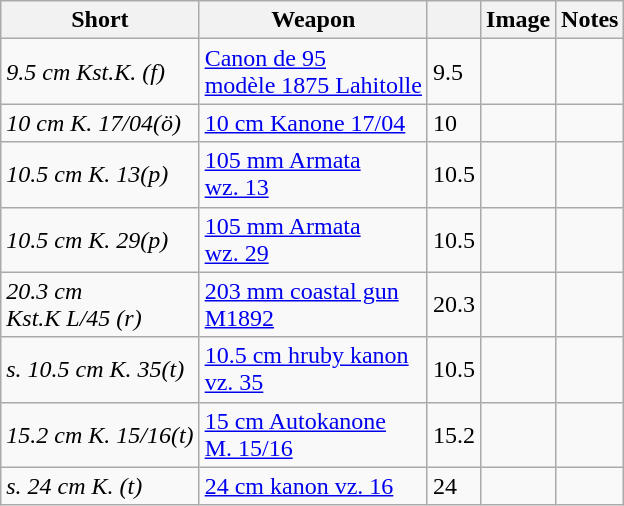<table class="wikitable sortable mw-collapsible mw-collapsed">
<tr>
<th>Short </th>
<th>Weapon</th>
<th><br></th>
<th>Image</th>
<th>Notes</th>
</tr>
<tr>
<td><em>9.5 cm Kst.K. (f)</em></td>
<td><a href='#'>Canon de 95<br>modèle 1875 Lahitolle</a></td>
<td>9.5</td>
<td></td>
<td></td>
</tr>
<tr>
<td><em>10 cm K. 17/04(ö)</em></td>
<td><a href='#'>10 cm Kanone 17/04</a></td>
<td>10</td>
<td></td>
<td></td>
</tr>
<tr>
<td><em>10.5 cm K. 13(p)</em></td>
<td><a href='#'>105 mm Armata<br>wz. 13</a></td>
<td>10.5</td>
<td></td>
<td></td>
</tr>
<tr>
<td><em>10.5 cm K. 29(p)</em></td>
<td><a href='#'>105 mm Armata<br>wz. 29</a></td>
<td>10.5</td>
<td></td>
<td></td>
</tr>
<tr>
<td><em>20.3 cm<br>Kst.K L/45 (r)</em></td>
<td><a href='#'>203 mm coastal gun<br>M1892</a></td>
<td>20.3</td>
<td></td>
<td></td>
</tr>
<tr>
<td><em>s. 10.5 cm K. 35(t)</em></td>
<td><a href='#'>10.5 cm hruby kanon<br>vz. 35</a></td>
<td>10.5</td>
<td></td>
<td></td>
</tr>
<tr>
<td><em>15.2 cm K. 15/16(t)</em></td>
<td><a href='#'>15 cm Autokanone<br>M. 15/16</a></td>
<td>15.2</td>
<td></td>
<td></td>
</tr>
<tr>
<td><em>s. 24 cm K. (t)</em></td>
<td><a href='#'>24 cm kanon vz. 16</a></td>
<td>24</td>
<td></td>
<td></td>
</tr>
</table>
